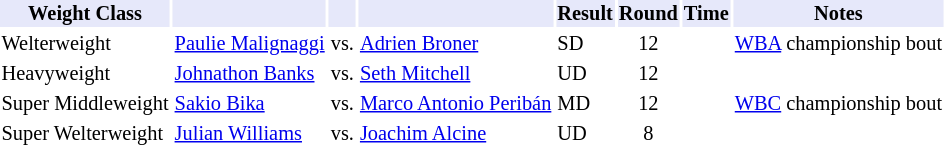<table class="toccolours" style="font-size: 85%;">
<tr>
<th colspan="1" style="background-color: #E6E8FA; color: #000000; text-align: center;">Weight Class</th>
<th colspan="1" style="background-color: #E6E8FA; color: #000000; text-align: center;"></th>
<th colspan="1" style="background-color: #E6E8FA; color: #000000; text-align: center;"></th>
<th colspan="1" style="background-color: #E6E8FA; color: #000000; text-align: center;"></th>
<th colspan="1" style="background-color: #E6E8FA; color: #000000; text-align: center;">Result</th>
<th colspan="1" style="background-color: #E6E8FA; color: #000000; text-align: center;">Round</th>
<th colspan="1" style="background-color: #E6E8FA; color: #000000; text-align: center;">Time</th>
<th colspan="1" style="background-color: #E6E8FA; color: #000000; text-align: center;">Notes</th>
</tr>
<tr>
<td>Welterweight</td>
<td> <a href='#'>Paulie Malignaggi</a></td>
<td>vs.</td>
<td> <a href='#'>Adrien Broner</a></td>
<td>SD</td>
<td align=center>12</td>
<td align=center></td>
<td><a href='#'>WBA</a> championship bout</td>
</tr>
<tr>
<td>Heavyweight</td>
<td> <a href='#'>Johnathon Banks</a></td>
<td>vs.</td>
<td> <a href='#'>Seth Mitchell</a></td>
<td>UD</td>
<td align=center>12</td>
<td align=center></td>
<td></td>
</tr>
<tr>
<td>Super Middleweight</td>
<td> <a href='#'>Sakio Bika</a></td>
<td>vs.</td>
<td> <a href='#'>Marco Antonio Peribán</a></td>
<td>MD</td>
<td align=center>12</td>
<td align=center></td>
<td><a href='#'>WBC</a> championship bout</td>
</tr>
<tr>
<td>Super Welterweight</td>
<td> <a href='#'>Julian Williams</a></td>
<td>vs.</td>
<td> <a href='#'>Joachim Alcine</a></td>
<td>UD</td>
<td align=center>8</td>
<td align=center></td>
<td></td>
</tr>
</table>
